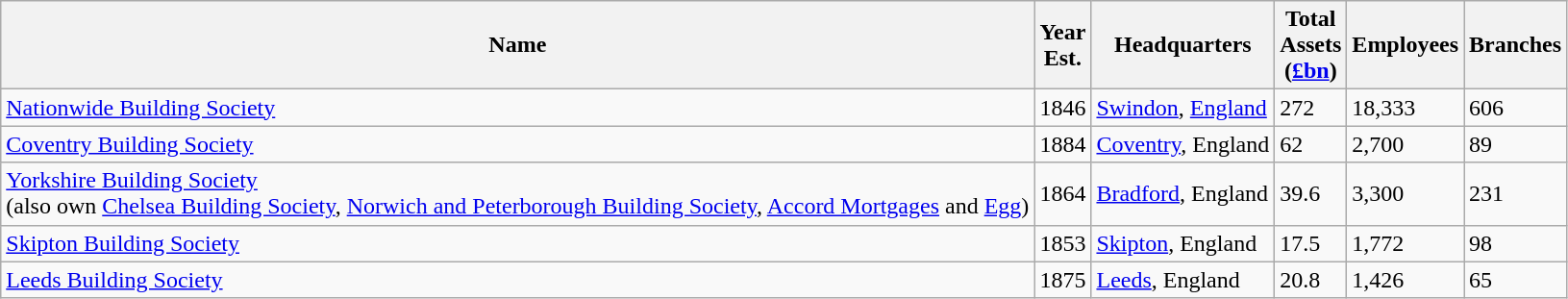<table class="wikitable">
<tr>
<th>Name</th>
<th>Year<br>Est.</th>
<th>Headquarters</th>
<th>Total<br>Assets<br>(<a href='#'>£bn</a>)</th>
<th>Employees</th>
<th>Branches</th>
</tr>
<tr>
<td><a href='#'>Nationwide Building Society</a></td>
<td>1846</td>
<td><a href='#'>Swindon</a>, <a href='#'>England</a></td>
<td>272</td>
<td>18,333</td>
<td>606</td>
</tr>
<tr>
<td><a href='#'>Coventry Building Society</a></td>
<td>1884</td>
<td><a href='#'>Coventry</a>, England</td>
<td>62</td>
<td>2,700</td>
<td>89</td>
</tr>
<tr>
<td><a href='#'>Yorkshire Building Society</a><br>(also own <a href='#'>Chelsea Building Society</a>, <a href='#'>Norwich and Peterborough Building Society</a>, <a href='#'>Accord Mortgages</a> and <a href='#'>Egg</a>)</td>
<td>1864</td>
<td><a href='#'>Bradford</a>, England</td>
<td>39.6</td>
<td>3,300</td>
<td>231</td>
</tr>
<tr>
<td><a href='#'>Skipton Building Society</a></td>
<td>1853</td>
<td><a href='#'>Skipton</a>, England</td>
<td>17.5</td>
<td>1,772</td>
<td>98</td>
</tr>
<tr>
<td><a href='#'>Leeds Building Society</a></td>
<td>1875</td>
<td><a href='#'>Leeds</a>, England</td>
<td>20.8</td>
<td>1,426</td>
<td>65</td>
</tr>
</table>
